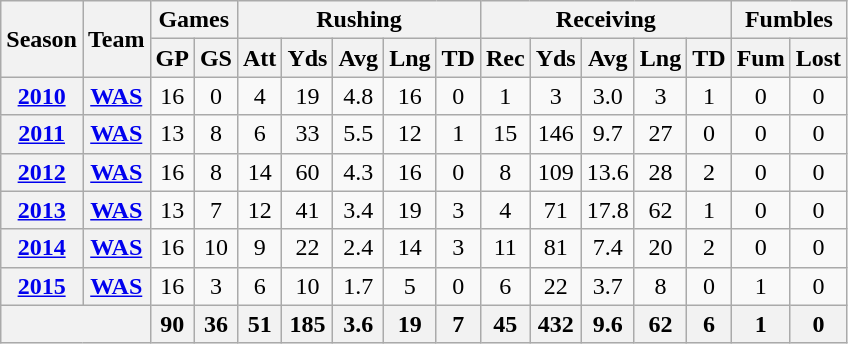<table class="wikitable" style="text-align:center;">
<tr>
<th rowspan=2>Season</th>
<th rowspan=2>Team</th>
<th colspan=2>Games</th>
<th colspan=5>Rushing</th>
<th colspan=5>Receiving</th>
<th ! colspan=2>Fumbles</th>
</tr>
<tr>
<th>GP</th>
<th>GS</th>
<th>Att</th>
<th>Yds</th>
<th>Avg</th>
<th>Lng</th>
<th>TD</th>
<th>Rec</th>
<th>Yds</th>
<th>Avg</th>
<th>Lng</th>
<th>TD</th>
<th>Fum</th>
<th>Lost</th>
</tr>
<tr>
<th><a href='#'>2010</a></th>
<th><a href='#'>WAS</a></th>
<td>16</td>
<td>0</td>
<td>4</td>
<td>19</td>
<td>4.8</td>
<td>16</td>
<td>0</td>
<td>1</td>
<td>3</td>
<td>3.0</td>
<td>3</td>
<td>1</td>
<td>0</td>
<td>0</td>
</tr>
<tr>
<th><a href='#'>2011</a></th>
<th><a href='#'>WAS</a></th>
<td>13</td>
<td>8</td>
<td>6</td>
<td>33</td>
<td>5.5</td>
<td>12</td>
<td>1</td>
<td>15</td>
<td>146</td>
<td>9.7</td>
<td>27</td>
<td>0</td>
<td>0</td>
<td>0</td>
</tr>
<tr>
<th><a href='#'>2012</a></th>
<th><a href='#'>WAS</a></th>
<td>16</td>
<td>8</td>
<td>14</td>
<td>60</td>
<td>4.3</td>
<td>16</td>
<td>0</td>
<td>8</td>
<td>109</td>
<td>13.6</td>
<td>28</td>
<td>2</td>
<td>0</td>
<td>0</td>
</tr>
<tr>
<th><a href='#'>2013</a></th>
<th><a href='#'>WAS</a></th>
<td>13</td>
<td>7</td>
<td>12</td>
<td>41</td>
<td>3.4</td>
<td>19</td>
<td>3</td>
<td>4</td>
<td>71</td>
<td>17.8</td>
<td>62</td>
<td>1</td>
<td>0</td>
<td>0</td>
</tr>
<tr>
<th><a href='#'>2014</a></th>
<th><a href='#'>WAS</a></th>
<td>16</td>
<td>10</td>
<td>9</td>
<td>22</td>
<td>2.4</td>
<td>14</td>
<td>3</td>
<td>11</td>
<td>81</td>
<td>7.4</td>
<td>20</td>
<td>2</td>
<td>0</td>
<td>0</td>
</tr>
<tr>
<th><a href='#'>2015</a></th>
<th><a href='#'>WAS</a></th>
<td>16</td>
<td>3</td>
<td>6</td>
<td>10</td>
<td>1.7</td>
<td>5</td>
<td>0</td>
<td>6</td>
<td>22</td>
<td>3.7</td>
<td>8</td>
<td>0</td>
<td>1</td>
<td>0</td>
</tr>
<tr>
<th colspan="2"></th>
<th>90</th>
<th>36</th>
<th>51</th>
<th>185</th>
<th>3.6</th>
<th>19</th>
<th>7</th>
<th>45</th>
<th>432</th>
<th>9.6</th>
<th>62</th>
<th>6</th>
<th>1</th>
<th>0</th>
</tr>
</table>
